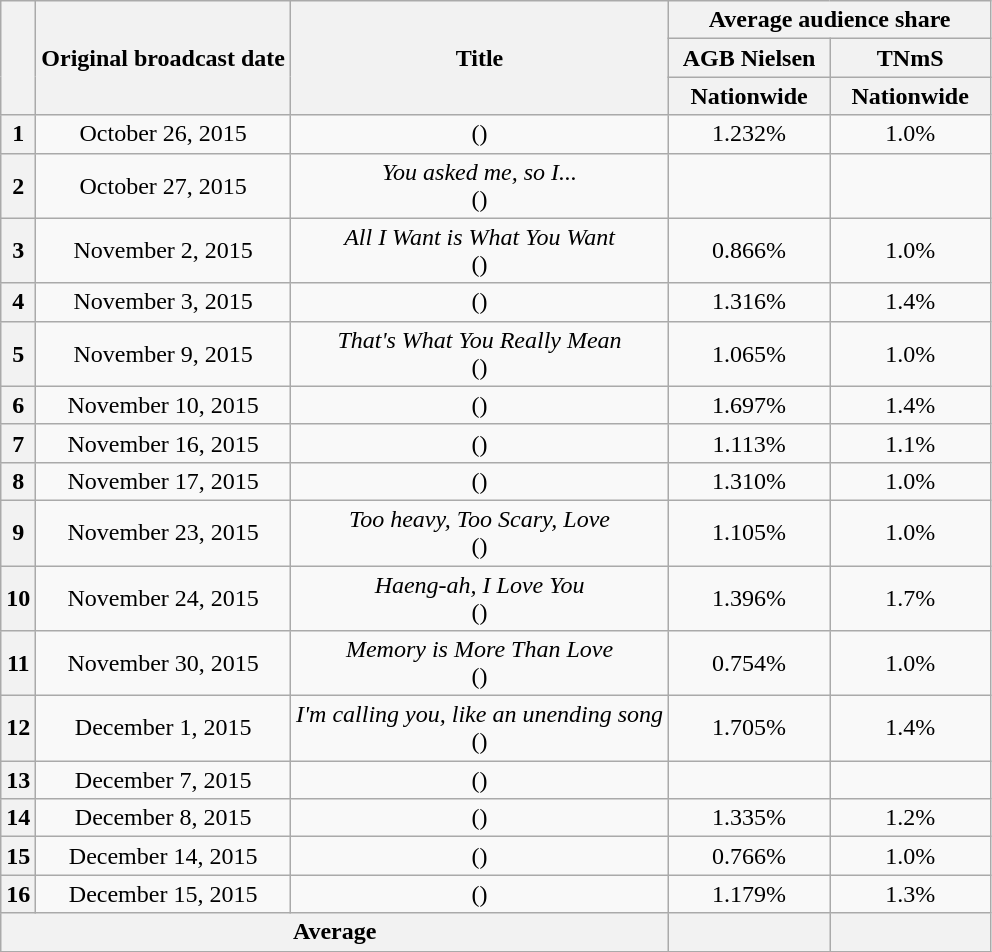<table class=wikitable style="text-align:center">
<tr>
<th rowspan="3"></th>
<th rowspan="3">Original broadcast date</th>
<th rowspan="3">Title</th>
<th colspan="2">Average audience share</th>
</tr>
<tr>
<th>AGB Nielsen</th>
<th>TNmS</th>
</tr>
<tr>
<th width="100">Nationwide</th>
<th width="100">Nationwide</th>
</tr>
<tr>
<th>1</th>
<td>October 26, 2015</td>
<td>()</td>
<td>1.232%</td>
<td>1.0%</td>
</tr>
<tr>
<th>2</th>
<td>October 27, 2015</td>
<td><em>You asked me, so I...</em><br>()</td>
<td></td>
<td></td>
</tr>
<tr>
<th>3</th>
<td>November 2, 2015</td>
<td><em>All I Want is What You Want</em><br>()</td>
<td>0.866%</td>
<td>1.0%</td>
</tr>
<tr>
<th>4</th>
<td>November 3, 2015</td>
<td>()</td>
<td>1.316%</td>
<td>1.4%</td>
</tr>
<tr>
<th>5</th>
<td>November 9, 2015</td>
<td><em>That's What You Really Mean</em><br>()</td>
<td>1.065%</td>
<td>1.0%</td>
</tr>
<tr>
<th>6</th>
<td>November 10, 2015</td>
<td>()</td>
<td>1.697%</td>
<td>1.4%</td>
</tr>
<tr>
<th>7</th>
<td>November 16, 2015</td>
<td>()</td>
<td>1.113%</td>
<td>1.1%</td>
</tr>
<tr>
<th>8</th>
<td>November 17, 2015</td>
<td>()</td>
<td>1.310%</td>
<td>1.0%</td>
</tr>
<tr>
<th>9</th>
<td>November 23, 2015</td>
<td><em>Too heavy, Too Scary, Love</em><br>()</td>
<td>1.105%</td>
<td>1.0%</td>
</tr>
<tr>
<th>10</th>
<td>November 24, 2015</td>
<td><em>Haeng-ah, I Love You</em><br>()</td>
<td>1.396%</td>
<td>1.7%</td>
</tr>
<tr>
<th>11</th>
<td>November 30, 2015</td>
<td><em>Memory is More Than Love</em><br>()</td>
<td>0.754%</td>
<td>1.0%</td>
</tr>
<tr>
<th>12</th>
<td>December 1, 2015</td>
<td><em>I'm calling you, like an unending song</em><br>()</td>
<td>1.705%</td>
<td>1.4%</td>
</tr>
<tr>
<th>13</th>
<td>December 7, 2015</td>
<td>()</td>
<td></td>
<td></td>
</tr>
<tr>
<th>14</th>
<td>December 8, 2015</td>
<td>()</td>
<td>1.335%</td>
<td>1.2%</td>
</tr>
<tr>
<th>15</th>
<td>December 14, 2015</td>
<td>()</td>
<td>0.766%</td>
<td>1.0%</td>
</tr>
<tr>
<th>16</th>
<td>December 15, 2015</td>
<td>()</td>
<td>1.179%</td>
<td>1.3%</td>
</tr>
<tr>
<th colspan="3">Average</th>
<th></th>
<th></th>
</tr>
</table>
